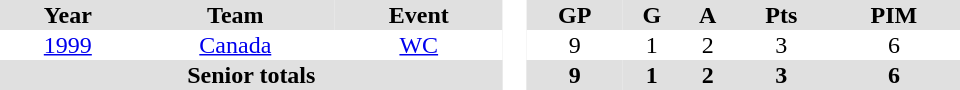<table border="0" cellpadding="1" cellspacing="0" style="text-align:center; width:40em;">
<tr ALIGN="center" bgcolor="#e0e0e0">
<th>Year</th>
<th>Team</th>
<th>Event</th>
<th ALIGN="center" rowspan="99" bgcolor="#ffffff"> </th>
<th>GP</th>
<th>G</th>
<th>A</th>
<th>Pts</th>
<th>PIM</th>
</tr>
<tr ALIGN="center">
<td><a href='#'>1999</a></td>
<td><a href='#'>Canada</a></td>
<td><a href='#'>WC</a></td>
<td>9</td>
<td>1</td>
<td>2</td>
<td>3</td>
<td>6</td>
</tr>
<tr ALIGN="center" bgcolor="#e0e0e0">
<th colspan="3">Senior totals</th>
<th>9</th>
<th>1</th>
<th>2</th>
<th>3</th>
<th>6</th>
</tr>
</table>
